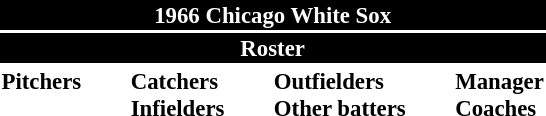<table class="toccolours" style="font-size: 95%;">
<tr>
<th colspan="10" style="background-color: black; color: white; text-align: center;">1966 Chicago White Sox</th>
</tr>
<tr>
<td colspan="10" style="background-color: black; color: white; text-align: center;"><strong>Roster</strong></td>
</tr>
<tr>
<td valign="top"><strong>Pitchers</strong><br>











</td>
<td width="25px"></td>
<td valign="top"><strong>Catchers</strong><br>




<strong>Infielders</strong>










</td>
<td width="25px"></td>
<td valign="top"><strong>Outfielders</strong><br>








<strong>Other batters</strong>
</td>
<td width="25px"></td>
<td valign="top"><strong>Manager</strong><br>
<strong>Coaches</strong>



</td>
</tr>
</table>
